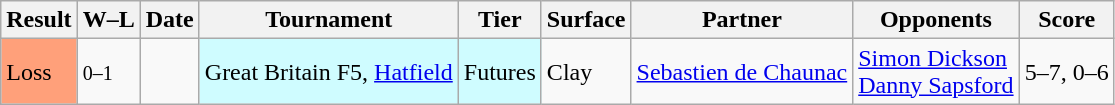<table class="sortable wikitable">
<tr>
<th>Result</th>
<th class="unsortable">W–L</th>
<th>Date</th>
<th>Tournament</th>
<th>Tier</th>
<th>Surface</th>
<th>Partner</th>
<th>Opponents</th>
<th class="unsortable">Score</th>
</tr>
<tr>
<td style="background:#ffa07a;">Loss</td>
<td><small>0–1</small></td>
<td></td>
<td style="background:#cffcff;">Great Britain F5, <a href='#'>Hatfield</a></td>
<td style="background:#cffcff;">Futures</td>
<td>Clay</td>
<td> <a href='#'>Sebastien de Chaunac</a></td>
<td> <a href='#'>Simon Dickson</a> <br>  <a href='#'>Danny Sapsford</a></td>
<td>5–7, 0–6</td>
</tr>
</table>
